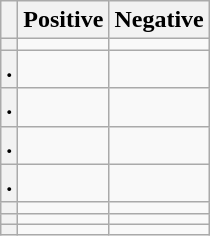<table class="wikitable">
<tr>
<th> </th>
<th>Positive</th>
<th>Negative</th>
</tr>
<tr>
<th></th>
<td></td>
<td></td>
</tr>
<tr>
<th>.</th>
<td></td>
<td></td>
</tr>
<tr>
<th>.</th>
<td></td>
<td></td>
</tr>
<tr>
<th>.</th>
<td></td>
<td></td>
</tr>
<tr>
<th>.</th>
<td></td>
<td></td>
</tr>
<tr>
<th></th>
<td></td>
<td></td>
</tr>
<tr>
<th></th>
<td></td>
<td></td>
</tr>
<tr>
<th></th>
<td></td>
<td></td>
</tr>
</table>
